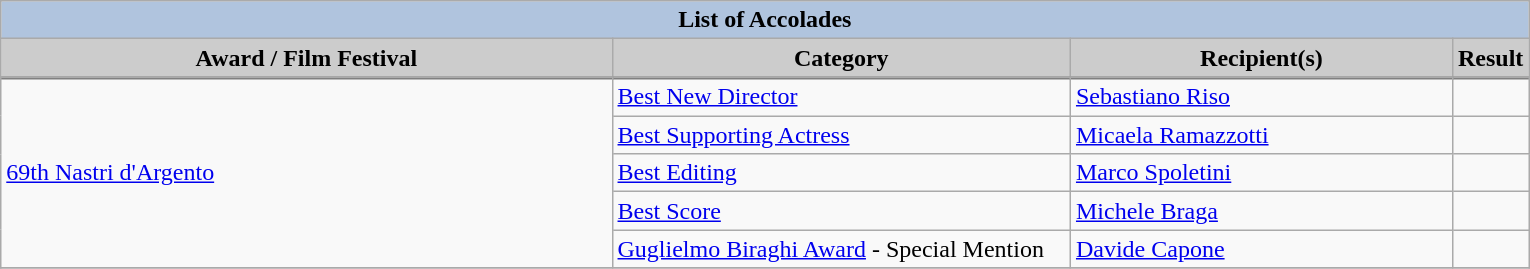<table class="wikitable">
<tr style="text-align:center;">
<th colspan=4 style="background:#B0C4DE;">List of Accolades</th>
</tr>
<tr style="text-align:center;">
<th style="background:#ccc;" width="40%">Award / Film Festival</th>
<th style="background:#ccc;" width="30%">Category</th>
<th style="background:#ccc;" width="25%">Recipient(s)</th>
<th style="background:#ccc;" width="15%">Result</th>
</tr>
<tr style="border-top:2px solid gray;">
</tr>
<tr>
<td rowspan="5"><a href='#'>69th Nastri d'Argento</a></td>
<td><a href='#'>Best New Director</a></td>
<td><a href='#'>Sebastiano Riso</a></td>
<td></td>
</tr>
<tr>
<td><a href='#'>Best Supporting Actress</a></td>
<td><a href='#'>Micaela Ramazzotti</a></td>
<td></td>
</tr>
<tr>
<td><a href='#'>Best Editing</a></td>
<td><a href='#'>Marco Spoletini</a></td>
<td></td>
</tr>
<tr>
<td><a href='#'>Best Score</a></td>
<td><a href='#'>Michele Braga</a></td>
<td></td>
</tr>
<tr>
<td><a href='#'>Guglielmo Biraghi Award</a> - Special Mention</td>
<td><a href='#'>Davide Capone</a></td>
<td></td>
</tr>
<tr>
</tr>
</table>
